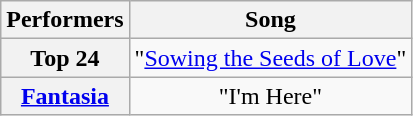<table class="wikitable unsortable" style="text-align:center;">
<tr>
<th scope="col">Performers</th>
<th scope="col">Song</th>
</tr>
<tr>
<th scope="row">Top 24</th>
<td>"<a href='#'>Sowing the Seeds of Love</a>"</td>
</tr>
<tr>
<th scope="row"><a href='#'>Fantasia</a></th>
<td>"I'm Here"</td>
</tr>
</table>
